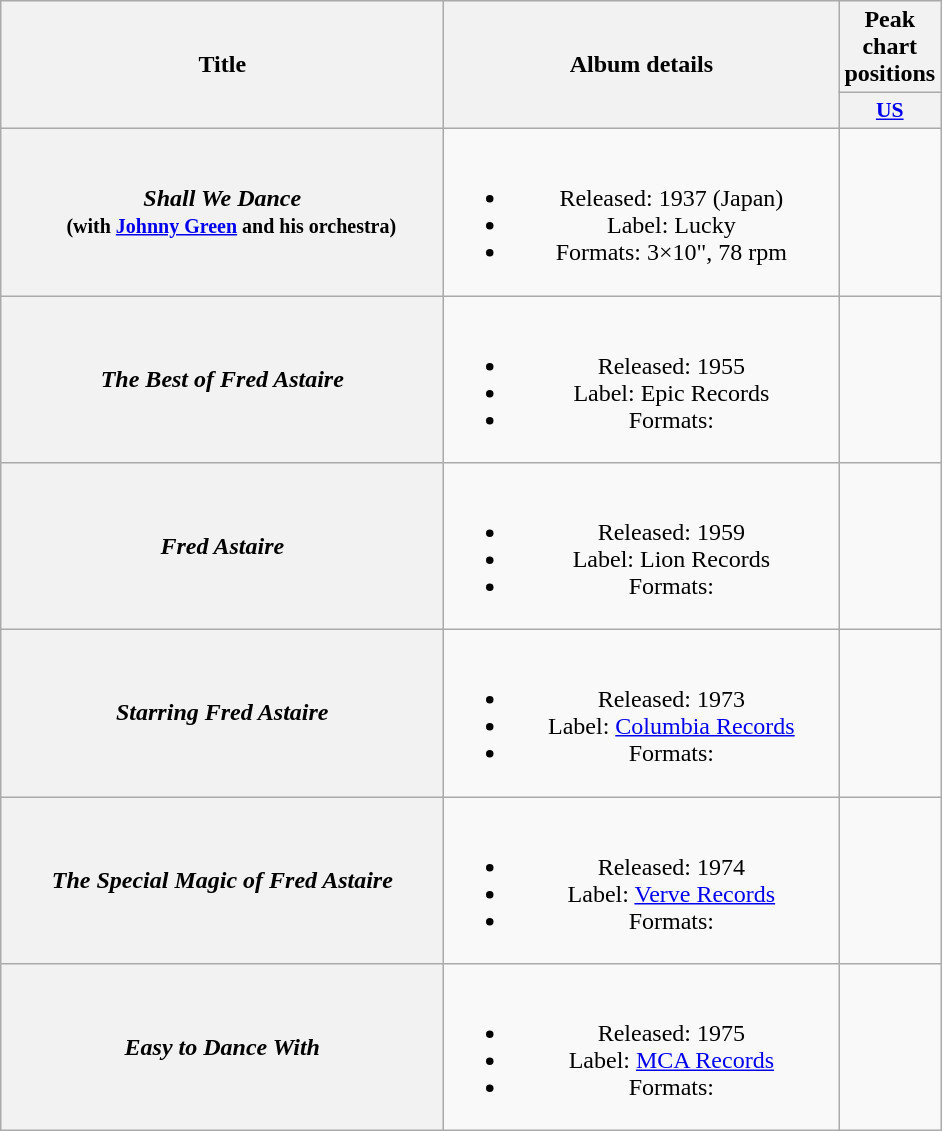<table class="wikitable plainrowheaders" style="text-align:center;" border="1">
<tr>
<th scope="col" rowspan="2" style="width:18em;">Title</th>
<th scope="col" rowspan="2" style="width:16em;">Album details</th>
<th scope="col">Peak chart positions</th>
</tr>
<tr>
<th scope="col" style="width:3em;font-size:90%;"><a href='#'>US</a></th>
</tr>
<tr>
<th scope="row"><em>Shall We Dance</em><br>   <small>(with <a href='#'>Johnny Green</a> and his orchestra)</small></th>
<td><br><ul><li>Released: 1937 (Japan)</li><li>Label: Lucky</li><li>Formats: 3×10", 78 rpm</li></ul></td>
<td></td>
</tr>
<tr>
<th scope="row"><em>The Best of Fred Astaire</em></th>
<td><br><ul><li>Released: 1955</li><li>Label: Epic Records</li><li>Formats:</li></ul></td>
<td></td>
</tr>
<tr>
<th scope="row"><em>Fred Astaire</em></th>
<td><br><ul><li>Released: 1959</li><li>Label: Lion Records</li><li>Formats:</li></ul></td>
<td></td>
</tr>
<tr>
<th scope="row"><em>Starring Fred Astaire</em></th>
<td><br><ul><li>Released: 1973</li><li>Label: <a href='#'>Columbia Records</a></li><li>Formats:</li></ul></td>
<td></td>
</tr>
<tr>
<th scope="row"><em>The Special Magic of Fred Astaire</em></th>
<td><br><ul><li>Released: 1974</li><li>Label: <a href='#'>Verve Records</a></li><li>Formats:</li></ul></td>
<td></td>
</tr>
<tr>
<th scope="row"><em>Easy to Dance With</em></th>
<td><br><ul><li>Released: 1975</li><li>Label: <a href='#'>MCA Records</a></li><li>Formats:</li></ul></td>
<td></td>
</tr>
</table>
